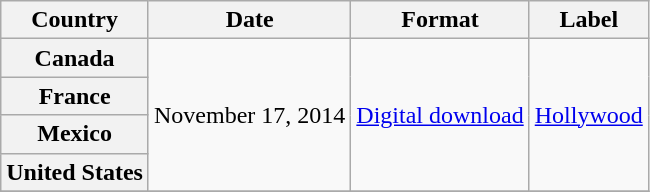<table class="wikitable plainrowheaders">
<tr>
<th scope="col">Country</th>
<th scope="col">Date</th>
<th scope="col">Format</th>
<th scope="col">Label</th>
</tr>
<tr>
<th scope="row">Canada</th>
<td rowspan="4">November 17, 2014</td>
<td rowspan="4"><a href='#'>Digital download</a></td>
<td rowspan="4"><a href='#'>Hollywood</a></td>
</tr>
<tr>
<th scope="row">France</th>
</tr>
<tr>
<th scope="row">Mexico</th>
</tr>
<tr>
<th scope="row">United States</th>
</tr>
<tr>
</tr>
</table>
